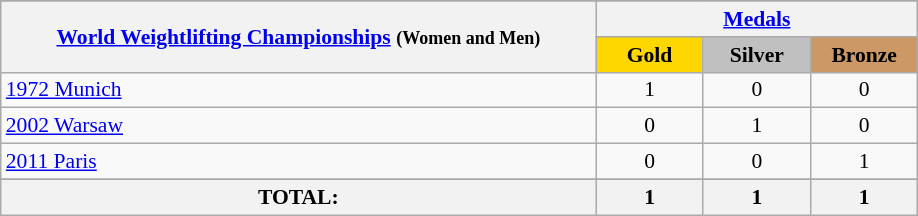<table class="wikitable collapsible collapsed" cellspacing="2" style="margin-top:7px; margin-right:0; text-align:center; font-size:90%;">
<tr style="font-size:100%; text-align:right;">
</tr>
<tr>
<th rowspan=2 style="width:390px;"><a href='#'>World Weightlifting Championships</a> <small>(Women and Men)</small></th>
<th colspan=3><a href='#'>Medals</a></th>
</tr>
<tr>
<th style="background:gold; width:4.5em; font-weight:bold;">Gold</th>
<th style="background:silver; width:4.5em; font-weight:bold;">Silver</th>
<th style="background:#cc9966; width:4.5em; font-weight:bold;">Bronze</th>
</tr>
<tr>
<td align=left> <a href='#'>1972 Munich</a></td>
<td>1</td>
<td>0</td>
<td>0</td>
</tr>
<tr>
<td align=left> <a href='#'>2002 Warsaw</a></td>
<td>0</td>
<td>1</td>
<td>0</td>
</tr>
<tr>
<td align=left> <a href='#'>2011 Paris</a></td>
<td>0</td>
<td>0</td>
<td>1</td>
</tr>
<tr>
</tr>
<tr>
<th>TOTAL:</th>
<th>1</th>
<th>1</th>
<th>1</th>
</tr>
</table>
